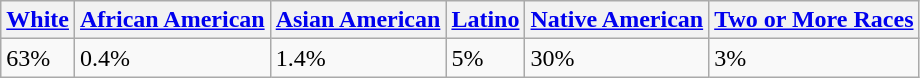<table class="wikitable">
<tr>
<th><a href='#'>White</a></th>
<th><a href='#'>African American</a></th>
<th><a href='#'>Asian American</a></th>
<th><a href='#'>Latino</a></th>
<th><a href='#'>Native American</a></th>
<th><a href='#'>Two or More Races</a></th>
</tr>
<tr>
<td>63%</td>
<td>0.4%</td>
<td>1.4%</td>
<td>5%</td>
<td>30%</td>
<td>3%</td>
</tr>
</table>
